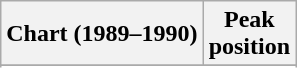<table class="wikitable sortable plainrowheaders" style="text-align:center">
<tr>
<th scope="col">Chart (1989–1990)</th>
<th scope="col">Peak<br>position</th>
</tr>
<tr>
</tr>
<tr>
</tr>
</table>
